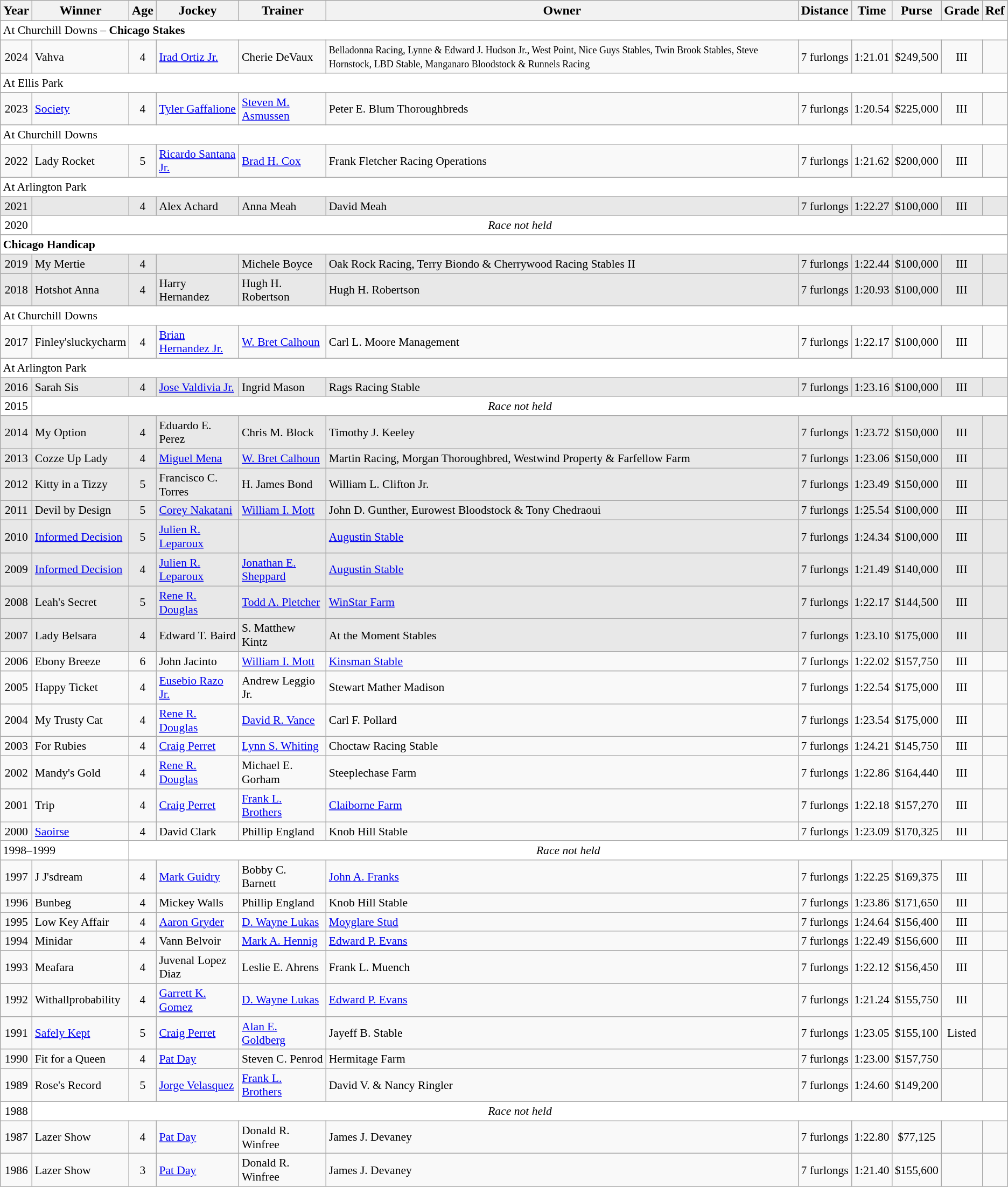<table class="wikitable sortable">
<tr>
<th>Year</th>
<th>Winner</th>
<th>Age</th>
<th>Jockey</th>
<th>Trainer</th>
<th>Owner</th>
<th>Distance</th>
<th>Time</th>
<th>Purse</th>
<th>Grade</th>
<th>Ref</th>
</tr>
<tr style="font-size:90%; background-color:white">
<td align="left" colspan=11>At Churchill Downs – <strong>Chicago Stakes</strong></td>
</tr>
<tr style="font-size:90%">
<td align=center>2024</td>
<td>Vahva</td>
<td align=center>4</td>
<td><a href='#'>Irad Ortiz Jr.</a></td>
<td>Cherie DeVaux</td>
<td><small>Belladonna Racing, Lynne & Edward J. Hudson Jr., West Point, Nice Guys Stables, Twin Brook Stables, Steve Hornstock, LBD Stable, Manganaro Bloodstock & Runnels Racing</small></td>
<td align=center>7 furlongs</td>
<td align=center>1:21.01</td>
<td align=center>$249,500</td>
<td align=center>III</td>
<td></td>
</tr>
<tr style="font-size:90%; background-color:white">
<td align="left" colspan=11>At Ellis Park</td>
</tr>
<tr style="font-size:90%">
<td align=center>2023</td>
<td><a href='#'>Society</a></td>
<td align=center>4</td>
<td><a href='#'>Tyler Gaffalione</a></td>
<td><a href='#'>Steven M. Asmussen</a></td>
<td>Peter E. Blum Thoroughbreds</td>
<td align=center>7 furlongs</td>
<td align=center>1:20.54</td>
<td align=center>$225,000</td>
<td align=center>III</td>
<td></td>
</tr>
<tr style="font-size:90%; background-color:white">
<td align="left" colspan=11>At Churchill Downs</td>
</tr>
<tr style="font-size:90%">
<td align=center>2022</td>
<td>Lady Rocket</td>
<td align=center>5</td>
<td><a href='#'>Ricardo Santana Jr.</a></td>
<td><a href='#'>Brad H. Cox</a></td>
<td>Frank Fletcher Racing Operations</td>
<td align=center>7 furlongs</td>
<td align=center>1:21.62</td>
<td align=center>$200,000</td>
<td align=center>III</td>
<td></td>
</tr>
<tr style="font-size:90%; background-color:white">
<td align="left" colspan=11>At Arlington Park</td>
</tr>
<tr style="font-size:90%; background-color:#E8E8E8">
<td align=center>2021</td>
<td></td>
<td align=center>4</td>
<td>Alex Achard</td>
<td>Anna Meah</td>
<td>David Meah</td>
<td align=center>7 furlongs</td>
<td align=center>1:22.27</td>
<td align=center>$100,000</td>
<td align=center>III</td>
<td></td>
</tr>
<tr style="font-size:90%; background-color:white">
<td align="center">2020</td>
<td align="center" colspan=10><em>Race not held</em></td>
</tr>
<tr style="font-size:90%; background-color:white">
<td align="left" colspan=11><strong>Chicago Handicap</strong></td>
</tr>
<tr style="font-size:90%; background-color:#E8E8E8">
<td align=center>2019</td>
<td>My Mertie</td>
<td align=center>4</td>
<td></td>
<td>Michele Boyce</td>
<td>Oak Rock Racing, Terry Biondo & Cherrywood Racing Stables II</td>
<td align=center>7 furlongs</td>
<td align=center>1:22.44</td>
<td align=center>$100,000</td>
<td align=center>III</td>
<td></td>
</tr>
<tr style="font-size:90%; background-color:#E8E8E8">
<td align=center>2018</td>
<td>Hotshot Anna</td>
<td align=center>4</td>
<td>Harry Hernandez</td>
<td>Hugh H. Robertson</td>
<td>Hugh H. Robertson</td>
<td align=center>7 furlongs</td>
<td align=center>1:20.93</td>
<td align=center>$100,000</td>
<td align=center>III</td>
<td></td>
</tr>
<tr style="font-size:90%; background-color:white">
<td align="left" colspan=11>At Churchill Downs</td>
</tr>
<tr style="font-size:90%;">
<td align=center>2017</td>
<td>Finley'sluckycharm</td>
<td align=center>4</td>
<td><a href='#'>Brian Hernandez Jr.</a></td>
<td><a href='#'>W. Bret Calhoun</a></td>
<td>Carl L. Moore Management</td>
<td align=center>7 furlongs</td>
<td align=center>1:22.17</td>
<td align=center>$100,000</td>
<td align=center>III</td>
<td></td>
</tr>
<tr style="font-size:90%; background-color:white">
<td align="left" colspan=11>At Arlington Park</td>
</tr>
<tr style="font-size:90%; background-color:#E8E8E8">
<td align=center>2016</td>
<td>Sarah Sis</td>
<td align=center>4</td>
<td><a href='#'>Jose Valdivia Jr.</a></td>
<td>Ingrid Mason</td>
<td>Rags Racing Stable</td>
<td align=center>7 furlongs</td>
<td align=center>1:23.16</td>
<td align=center>$100,000</td>
<td align=center>III</td>
<td></td>
</tr>
<tr style="font-size:90%; background-color:white">
<td align="center">2015</td>
<td align="center" colspan=10><em>Race not held</em></td>
</tr>
<tr style="font-size:90%; background-color:#E8E8E8">
<td align=center>2014</td>
<td>My Option</td>
<td align=center>4</td>
<td>Eduardo E. Perez</td>
<td>Chris M. Block</td>
<td>Timothy J. Keeley</td>
<td align=center>7 furlongs</td>
<td align=center>1:23.72</td>
<td align=center>$150,000</td>
<td align=center>III</td>
<td></td>
</tr>
<tr style="font-size:90%; background-color:#E8E8E8">
<td align=center>2013</td>
<td>Cozze Up Lady</td>
<td align=center>4</td>
<td><a href='#'>Miguel Mena</a></td>
<td><a href='#'>W. Bret Calhoun</a></td>
<td>Martin Racing, Morgan Thoroughbred, Westwind Property & Farfellow Farm</td>
<td align=center>7 furlongs</td>
<td align=center>1:23.06</td>
<td align=center>$150,000</td>
<td align=center>III</td>
<td></td>
</tr>
<tr style="font-size:90%; background-color:#E8E8E8">
<td align=center>2012</td>
<td>Kitty in a Tizzy</td>
<td align=center>5</td>
<td>Francisco C. Torres</td>
<td>H. James Bond</td>
<td>William L. Clifton Jr.</td>
<td align=center>7 furlongs</td>
<td align=center>1:23.49</td>
<td align=center>$150,000</td>
<td align=center>III</td>
<td></td>
</tr>
<tr style="font-size:90%; background-color:#E8E8E8">
<td align=center>2011</td>
<td>Devil by Design</td>
<td align=center>5</td>
<td><a href='#'>Corey Nakatani</a></td>
<td><a href='#'>William I. Mott</a></td>
<td>John D. Gunther, Eurowest Bloodstock & Tony Chedraoui</td>
<td align=center>7 furlongs</td>
<td align=center>1:25.54</td>
<td align=center>$100,000</td>
<td align=center>III</td>
<td></td>
</tr>
<tr style="font-size:90%; background-color:#E8E8E8">
<td align=center>2010</td>
<td><a href='#'>Informed Decision</a></td>
<td align=center>5</td>
<td><a href='#'>Julien R. Leparoux</a></td>
<td></td>
<td><a href='#'>Augustin Stable</a></td>
<td align=center>7 furlongs</td>
<td align=center>1:24.34</td>
<td align=center>$100,000</td>
<td align=center>III</td>
<td></td>
</tr>
<tr style="font-size:90%; background-color:#E8E8E8">
<td align=center>2009</td>
<td><a href='#'>Informed Decision</a></td>
<td align=center>4</td>
<td><a href='#'>Julien R. Leparoux</a></td>
<td><a href='#'>Jonathan E. Sheppard</a></td>
<td><a href='#'>Augustin Stable</a></td>
<td align=center>7 furlongs</td>
<td align=center>1:21.49</td>
<td align=center>$140,000</td>
<td align=center>III</td>
<td></td>
</tr>
<tr style="font-size:90%; background-color:#E8E8E8">
<td align=center>2008</td>
<td>Leah's Secret</td>
<td align=center>5</td>
<td><a href='#'>Rene R. Douglas</a></td>
<td><a href='#'>Todd A. Pletcher</a></td>
<td><a href='#'>WinStar Farm</a></td>
<td align=center>7 furlongs</td>
<td align=center>1:22.17</td>
<td align=center>$144,500</td>
<td align=center>III</td>
<td></td>
</tr>
<tr style="font-size:90%; background-color:#E8E8E8">
<td align=center>2007</td>
<td>Lady Belsara</td>
<td align=center>4</td>
<td>Edward T. Baird</td>
<td>S. Matthew Kintz</td>
<td>At the Moment Stables</td>
<td align=center>7 furlongs</td>
<td align=center>1:23.10</td>
<td align=center>$175,000</td>
<td align=center>III</td>
<td></td>
</tr>
<tr style="font-size:90%;">
<td align=center>2006</td>
<td>Ebony Breeze</td>
<td align=center>6</td>
<td>John Jacinto</td>
<td><a href='#'>William I. Mott</a></td>
<td><a href='#'>Kinsman Stable</a></td>
<td align=center>7 furlongs</td>
<td align=center>1:22.02</td>
<td align=center>$157,750</td>
<td align=center>III</td>
<td></td>
</tr>
<tr style="font-size:90%;">
<td align=center>2005</td>
<td>Happy Ticket</td>
<td align=center>4</td>
<td><a href='#'>Eusebio Razo Jr.</a></td>
<td>Andrew Leggio Jr.</td>
<td>Stewart Mather Madison</td>
<td align=center>7 furlongs</td>
<td align=center>1:22.54</td>
<td align=center>$175,000</td>
<td align=center>III</td>
<td></td>
</tr>
<tr style="font-size:90%;">
<td align=center>2004</td>
<td>My Trusty Cat</td>
<td align=center>4</td>
<td><a href='#'>Rene R. Douglas</a></td>
<td><a href='#'>David R. Vance</a></td>
<td>Carl F. Pollard</td>
<td align=center>7 furlongs</td>
<td align=center>1:23.54</td>
<td align=center>$175,000</td>
<td align=center>III</td>
<td></td>
</tr>
<tr style="font-size:90%;">
<td align=center>2003</td>
<td>For Rubies</td>
<td align=center>4</td>
<td><a href='#'>Craig Perret</a></td>
<td><a href='#'>Lynn S. Whiting</a></td>
<td>Choctaw Racing Stable</td>
<td align=center>7 furlongs</td>
<td align=center>1:24.21</td>
<td align=center>$145,750</td>
<td align=center>III</td>
<td></td>
</tr>
<tr style="font-size:90%;">
<td align=center>2002</td>
<td>Mandy's Gold</td>
<td align=center>4</td>
<td><a href='#'>Rene R. Douglas</a></td>
<td>Michael E. Gorham</td>
<td>Steeplechase Farm</td>
<td align=center>7 furlongs</td>
<td align=center>1:22.86</td>
<td align=center>$164,440</td>
<td align=center>III</td>
<td></td>
</tr>
<tr style="font-size:90%;">
<td align=center>2001</td>
<td>Trip</td>
<td align=center>4</td>
<td><a href='#'>Craig Perret</a></td>
<td><a href='#'>Frank L. Brothers</a></td>
<td><a href='#'>Claiborne Farm</a></td>
<td align=center>7 furlongs</td>
<td align=center>1:22.18</td>
<td align=center>$157,270</td>
<td align=center>III</td>
<td></td>
</tr>
<tr style="font-size:90%;">
<td align=center>2000</td>
<td><a href='#'>Saoirse</a></td>
<td align=center>4</td>
<td>David Clark</td>
<td>Phillip England</td>
<td>Knob Hill Stable</td>
<td align=center>7 furlongs</td>
<td align=center>1:23.09</td>
<td align=center>$170,325</td>
<td align=center>III</td>
<td></td>
</tr>
<tr style="font-size:90%; background-color:white">
<td align="left" colspan=2>1998–1999</td>
<td align="center" colspan=9><em>Race not held</em></td>
</tr>
<tr style="font-size:90%;">
<td align=center>1997</td>
<td>J J'sdream</td>
<td align=center>4</td>
<td><a href='#'>Mark Guidry</a></td>
<td>Bobby C. Barnett</td>
<td><a href='#'>John A. Franks</a></td>
<td align=center>7 furlongs</td>
<td align=center>1:22.25</td>
<td align=center>$169,375</td>
<td align=center>III</td>
<td></td>
</tr>
<tr style="font-size:90%;">
<td align=center>1996</td>
<td>Bunbeg</td>
<td align=center>4</td>
<td>Mickey Walls</td>
<td>Phillip England</td>
<td>Knob Hill Stable</td>
<td align=center>7 furlongs</td>
<td align=center>1:23.86</td>
<td align=center>$171,650</td>
<td align=center>III</td>
<td></td>
</tr>
<tr style="font-size:90%;">
<td align=center>1995</td>
<td>Low Key Affair</td>
<td align=center>4</td>
<td><a href='#'>Aaron Gryder</a></td>
<td><a href='#'>D. Wayne Lukas</a></td>
<td><a href='#'>Moyglare Stud</a></td>
<td align=center>7 furlongs</td>
<td align=center>1:24.64</td>
<td align=center>$156,400</td>
<td align=center>III</td>
<td></td>
</tr>
<tr style="font-size:90%;">
<td align=center>1994</td>
<td>Minidar</td>
<td align=center>4</td>
<td>Vann Belvoir</td>
<td><a href='#'>Mark A. Hennig</a></td>
<td><a href='#'>Edward P. Evans</a></td>
<td align=center>7 furlongs</td>
<td align=center>1:22.49</td>
<td align=center>$156,600</td>
<td align=center>III</td>
<td></td>
</tr>
<tr style="font-size:90%;">
<td align=center>1993</td>
<td>Meafara</td>
<td align=center>4</td>
<td>Juvenal Lopez Diaz</td>
<td>Leslie E. Ahrens</td>
<td>Frank L. Muench</td>
<td align=center>7 furlongs</td>
<td align=center>1:22.12</td>
<td align=center>$156,450</td>
<td align=center>III</td>
<td></td>
</tr>
<tr style="font-size:90%;">
<td align=center>1992</td>
<td>Withallprobability</td>
<td align=center>4</td>
<td><a href='#'>Garrett K. Gomez</a></td>
<td><a href='#'>D. Wayne Lukas</a></td>
<td><a href='#'>Edward P. Evans</a></td>
<td align=center>7 furlongs</td>
<td align=center>1:21.24</td>
<td align=center>$155,750</td>
<td align=center>III</td>
<td></td>
</tr>
<tr style="font-size:90%;">
<td align=center>1991</td>
<td><a href='#'>Safely Kept</a></td>
<td align=center>5</td>
<td><a href='#'>Craig Perret</a></td>
<td><a href='#'>Alan E. Goldberg</a></td>
<td>Jayeff B. Stable</td>
<td align=center>7 furlongs</td>
<td align=center>1:23.05</td>
<td align=center>$155,100</td>
<td align=center>Listed</td>
<td></td>
</tr>
<tr style="font-size:90%;">
<td align=center>1990</td>
<td>Fit for a Queen</td>
<td align=center>4</td>
<td><a href='#'>Pat Day</a></td>
<td>Steven C. Penrod</td>
<td>Hermitage Farm</td>
<td align=center>7 furlongs</td>
<td align=center>1:23.00</td>
<td align=center>$157,750</td>
<td align=center></td>
<td></td>
</tr>
<tr style="font-size:90%;">
<td align=center>1989</td>
<td>Rose's Record</td>
<td align=center>5</td>
<td><a href='#'>Jorge Velasquez</a></td>
<td><a href='#'>Frank L. Brothers</a></td>
<td>David V. & Nancy Ringler</td>
<td align=center>7 furlongs</td>
<td align=center>1:24.60</td>
<td align=center>$149,200</td>
<td align=center></td>
<td></td>
</tr>
<tr style="font-size:90%; background-color:white">
<td align="center">1988</td>
<td align="center" colspan=10><em>Race not held</em></td>
</tr>
<tr style="font-size:90%;">
<td align=center>1987</td>
<td>Lazer Show</td>
<td align=center>4</td>
<td><a href='#'>Pat Day</a></td>
<td>Donald R. Winfree</td>
<td>James J. Devaney</td>
<td align=center>7 furlongs</td>
<td align=center>1:22.80</td>
<td align=center>$77,125</td>
<td align=center></td>
<td></td>
</tr>
<tr style="font-size:90%;">
<td align=center>1986</td>
<td>Lazer Show</td>
<td align=center>3</td>
<td><a href='#'>Pat Day</a></td>
<td>Donald R. Winfree</td>
<td>James J. Devaney</td>
<td align=center>7 furlongs</td>
<td align=center>1:21.40</td>
<td align=center>$155,600</td>
<td align=center></td>
<td></td>
</tr>
</table>
